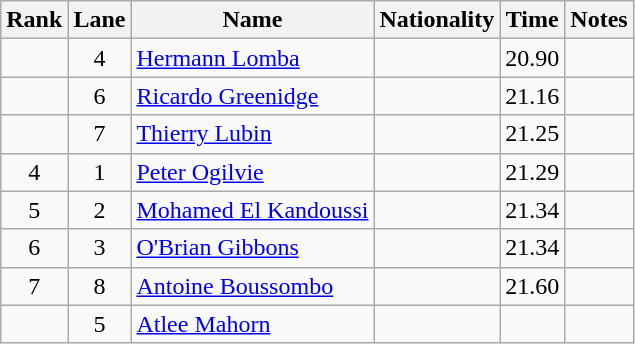<table class="wikitable sortable" style="text-align:center">
<tr>
<th>Rank</th>
<th>Lane</th>
<th>Name</th>
<th>Nationality</th>
<th>Time</th>
<th>Notes</th>
</tr>
<tr>
<td></td>
<td>4</td>
<td align=left><a href='#'>Hermann Lomba</a></td>
<td align=left></td>
<td>20.90</td>
<td></td>
</tr>
<tr>
<td></td>
<td>6</td>
<td align=left><a href='#'>Ricardo Greenidge</a></td>
<td align=left></td>
<td>21.16</td>
<td></td>
</tr>
<tr>
<td></td>
<td>7</td>
<td align=left><a href='#'>Thierry Lubin</a></td>
<td align=left></td>
<td>21.25</td>
<td></td>
</tr>
<tr>
<td>4</td>
<td>1</td>
<td align=left><a href='#'>Peter Ogilvie</a></td>
<td align=left></td>
<td>21.29</td>
<td></td>
</tr>
<tr>
<td>5</td>
<td>2</td>
<td align=left><a href='#'>Mohamed El Kandoussi</a></td>
<td align=left></td>
<td>21.34</td>
<td></td>
</tr>
<tr>
<td>6</td>
<td>3</td>
<td align=left><a href='#'>O'Brian Gibbons</a></td>
<td align=left></td>
<td>21.34</td>
<td></td>
</tr>
<tr>
<td>7</td>
<td>8</td>
<td align=left><a href='#'>Antoine Boussombo</a></td>
<td align=left></td>
<td>21.60</td>
<td></td>
</tr>
<tr>
<td></td>
<td>5</td>
<td align=left><a href='#'>Atlee Mahorn</a></td>
<td align=left></td>
<td></td>
<td></td>
</tr>
</table>
